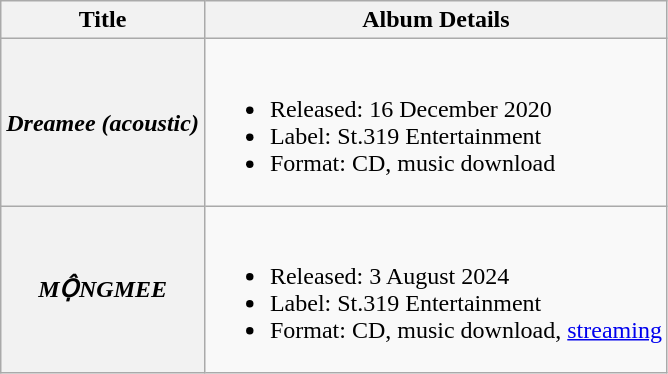<table class="wikitable">
<tr>
<th>Title</th>
<th>Album Details</th>
</tr>
<tr>
<th><em>Dreamee (acoustic)</em></th>
<td><br><ul><li>Released: 16 December 2020</li><li>Label: St.319 Entertainment</li><li>Format: CD, music download</li></ul></td>
</tr>
<tr>
<th><em>MỘNGMEE</em></th>
<td><br><ul><li>Released: 3 August 2024</li><li>Label: St.319 Entertainment</li><li>Format: CD, music download, <a href='#'>streaming</a></li></ul></td>
</tr>
</table>
